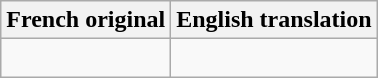<table class="wikitable">
<tr>
<th>French original</th>
<th>English translation</th>
</tr>
<tr>
<td><br></td>
<td><br></td>
</tr>
</table>
